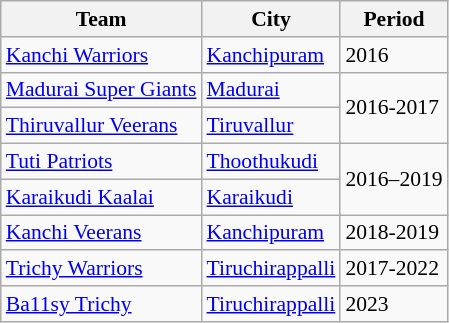<table class="wikitable sortable" style="font-size:90%; text-align: left;">
<tr>
<th>Team</th>
<th>City</th>
<th>Period</th>
</tr>
<tr>
<td><a href='#'>Kanchi Warriors</a></td>
<td><a href='#'>Kanchipuram</a></td>
<td>2016</td>
</tr>
<tr>
<td><a href='#'>Madurai Super Giants</a></td>
<td><a href='#'>Madurai</a></td>
<td rowspan="2">2016-2017</td>
</tr>
<tr>
<td><a href='#'>Thiruvallur Veerans</a></td>
<td><a href='#'>Tiruvallur</a></td>
</tr>
<tr>
<td><a href='#'>Tuti Patriots</a></td>
<td><a href='#'>Thoothukudi</a></td>
<td rowspan="2">2016–2019</td>
</tr>
<tr>
<td><a href='#'>Karaikudi Kaalai</a></td>
<td><a href='#'>Karaikudi</a></td>
</tr>
<tr>
<td><a href='#'>Kanchi Veerans</a></td>
<td><a href='#'>Kanchipuram</a></td>
<td>2018-2019</td>
</tr>
<tr>
<td><a href='#'>Trichy Warriors</a></td>
<td><a href='#'>Tiruchirappalli</a></td>
<td>2017-2022</td>
</tr>
<tr>
<td><a href='#'>Ba11sy Trichy</a></td>
<td><a href='#'>Tiruchirappalli</a></td>
<td>2023</td>
</tr>
</table>
